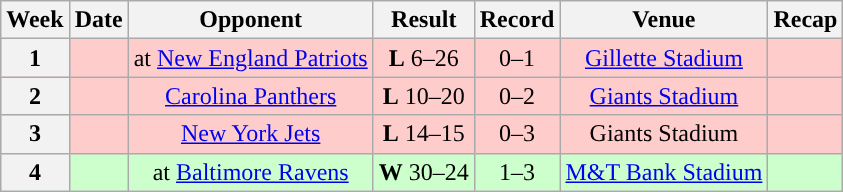<table class="wikitable" style="text-align:center">
<tr>
<th>Week</th>
<th>Date</th>
<th>Opponent</th>
<th>Result</th>
<th>Record</th>
<th>Venue</th>
<th>Recap</th>
</tr>
<tr style="background: #fcc;">
<th>1</th>
<td></td>
<td>at <a href='#'>New England Patriots</a></td>
<td><strong>L</strong> 6–26</td>
<td>0–1</td>
<td><a href='#'>Gillette Stadium</a></td>
<td></td>
</tr>
<tr style="background: #fcc;">
<th>2</th>
<td></td>
<td><a href='#'>Carolina Panthers</a></td>
<td><strong>L</strong> 10–20</td>
<td>0–2</td>
<td><a href='#'>Giants Stadium</a></td>
<td></td>
</tr>
<tr style="background: #fcc;">
<th>3</th>
<td></td>
<td><a href='#'>New York Jets</a></td>
<td><strong>L</strong> 14–15</td>
<td>0–3</td>
<td>Giants Stadium</td>
<td></td>
</tr>
<tr style="background: #cfc;">
<th>4</th>
<td></td>
<td>at <a href='#'>Baltimore Ravens</a></td>
<td><strong>W</strong> 30–24</td>
<td>1–3</td>
<td><a href='#'>M&T Bank Stadium</a></td>
<td></td>
</tr>
</table>
